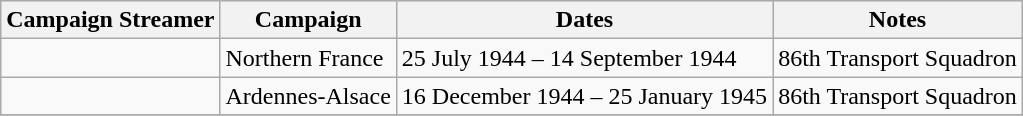<table class="wikitable">
<tr style="background:#efefef;">
<th>Campaign Streamer</th>
<th>Campaign</th>
<th>Dates</th>
<th>Notes</th>
</tr>
<tr>
<td></td>
<td>Northern France</td>
<td>25 July 1944 – 14 September 1944</td>
<td>86th Transport Squadron</td>
</tr>
<tr>
<td></td>
<td>Ardennes-Alsace</td>
<td>16 December 1944 – 25 January 1945</td>
<td>86th Transport Squadron</td>
</tr>
<tr>
</tr>
</table>
